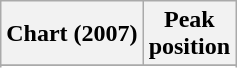<table class="wikitable sortable plainrowheaders" style="text-align:center">
<tr>
<th scope="col">Chart (2007)</th>
<th scope="col">Peak<br>position</th>
</tr>
<tr>
</tr>
<tr>
</tr>
</table>
